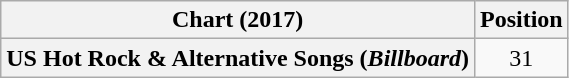<table class="wikitable plainrowheaders" style="text-align:center">
<tr>
<th scope="col">Chart (2017)</th>
<th scope="col">Position</th>
</tr>
<tr>
<th scope="row">US Hot Rock & Alternative Songs (<em>Billboard</em>)</th>
<td>31</td>
</tr>
</table>
